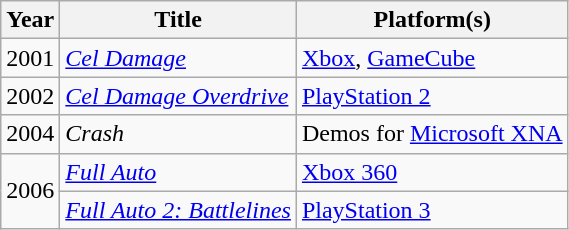<table class="wikitable sortable">
<tr>
<th scope="col">Year</th>
<th scope="col">Title</th>
<th scope="col">Platform(s)</th>
</tr>
<tr>
<td>2001</td>
<td scope="row"><em><a href='#'>Cel Damage</a></em></td>
<td><a href='#'>Xbox</a>, <a href='#'>GameCube</a></td>
</tr>
<tr>
<td>2002</td>
<td scope="row"><em><a href='#'>Cel Damage Overdrive</a></em></td>
<td><a href='#'>PlayStation 2</a></td>
</tr>
<tr>
<td>2004</td>
<td scope="row"><em>Crash</em></td>
<td>Demos for <a href='#'>Microsoft XNA</a></td>
</tr>
<tr>
<td rowspan="2">2006</td>
<td scope="row"><em><a href='#'>Full Auto</a></em></td>
<td><a href='#'>Xbox 360</a></td>
</tr>
<tr>
<td scope="row"><em><a href='#'>Full Auto 2: Battlelines</a></em></td>
<td><a href='#'>PlayStation 3</a></td>
</tr>
</table>
